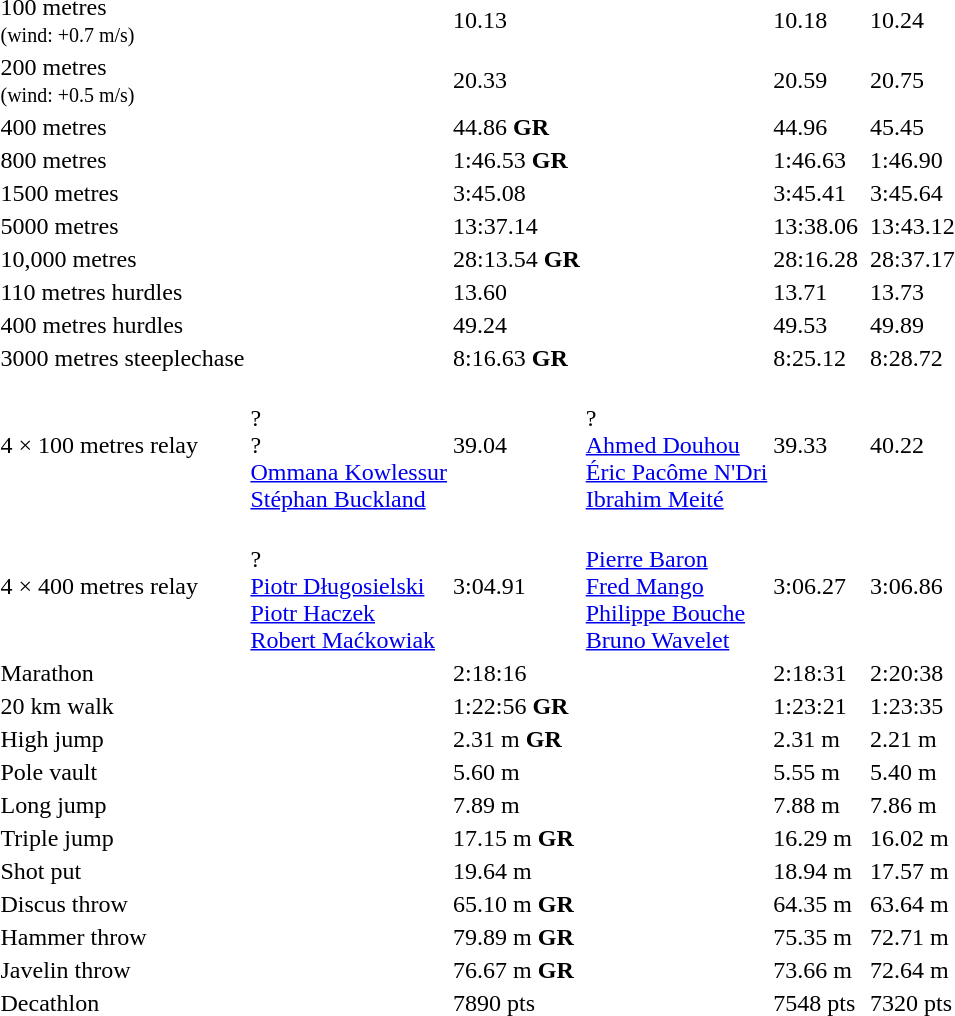<table>
<tr>
<td>100 metres<br><small>(wind: +0.7 m/s)</small></td>
<td></td>
<td>10.13</td>
<td></td>
<td>10.18</td>
<td></td>
<td>10.24</td>
</tr>
<tr>
<td>200 metres<br><small>(wind: +0.5 m/s)</small></td>
<td></td>
<td>20.33</td>
<td></td>
<td>20.59</td>
<td></td>
<td>20.75</td>
</tr>
<tr>
<td>400 metres</td>
<td></td>
<td>44.86 <strong>GR</strong></td>
<td></td>
<td>44.96</td>
<td></td>
<td>45.45</td>
</tr>
<tr>
<td>800 metres</td>
<td></td>
<td>1:46.53 <strong>GR</strong></td>
<td></td>
<td>1:46.63</td>
<td></td>
<td>1:46.90</td>
</tr>
<tr>
<td>1500 metres</td>
<td></td>
<td>3:45.08</td>
<td></td>
<td>3:45.41</td>
<td></td>
<td>3:45.64</td>
</tr>
<tr>
<td>5000 metres</td>
<td></td>
<td>13:37.14</td>
<td></td>
<td>13:38.06</td>
<td></td>
<td>13:43.12</td>
</tr>
<tr>
<td>10,000 metres</td>
<td></td>
<td>28:13.54 <strong>GR</strong></td>
<td></td>
<td>28:16.28</td>
<td></td>
<td>28:37.17</td>
</tr>
<tr>
<td>110 metres hurdles</td>
<td></td>
<td>13.60</td>
<td></td>
<td>13.71</td>
<td></td>
<td>13.73</td>
</tr>
<tr>
<td>400 metres hurdles</td>
<td></td>
<td>49.24</td>
<td></td>
<td>49.53</td>
<td></td>
<td>49.89</td>
</tr>
<tr>
<td>3000 metres steeplechase</td>
<td></td>
<td>8:16.63 <strong>GR</strong></td>
<td></td>
<td>8:25.12</td>
<td></td>
<td>8:28.72</td>
</tr>
<tr>
<td>4 × 100 metres relay</td>
<td><br>?<br>?<br><a href='#'>Ommana Kowlessur</a><br><a href='#'>Stéphan Buckland</a></td>
<td>39.04</td>
<td><br>?<br><a href='#'>Ahmed Douhou</a><br><a href='#'>Éric Pacôme N'Dri</a><br><a href='#'>Ibrahim Meité</a></td>
<td>39.33</td>
<td></td>
<td>40.22</td>
</tr>
<tr>
<td>4 × 400 metres relay</td>
<td><br>?<br><a href='#'>Piotr Długosielski</a><br><a href='#'>Piotr Haczek</a><br><a href='#'>Robert Maćkowiak</a></td>
<td>3:04.91</td>
<td><br><a href='#'>Pierre Baron</a><br><a href='#'>Fred Mango</a><br><a href='#'>Philippe Bouche</a><br><a href='#'>Bruno Wavelet</a></td>
<td>3:06.27</td>
<td></td>
<td>3:06.86</td>
</tr>
<tr>
<td>Marathon</td>
<td></td>
<td>2:18:16</td>
<td></td>
<td>2:18:31</td>
<td></td>
<td>2:20:38</td>
</tr>
<tr>
<td>20 km walk</td>
<td></td>
<td>1:22:56 <strong>GR</strong></td>
<td></td>
<td>1:23:21</td>
<td></td>
<td>1:23:35</td>
</tr>
<tr>
<td>High jump</td>
<td></td>
<td>2.31 m <strong>GR</strong></td>
<td></td>
<td>2.31 m</td>
<td></td>
<td>2.21 m</td>
</tr>
<tr>
<td>Pole vault</td>
<td></td>
<td>5.60 m</td>
<td></td>
<td>5.55 m</td>
<td></td>
<td>5.40 m</td>
</tr>
<tr>
<td>Long jump</td>
<td></td>
<td>7.89 m</td>
<td></td>
<td>7.88 m</td>
<td></td>
<td>7.86 m</td>
</tr>
<tr>
<td>Triple jump</td>
<td></td>
<td>17.15 m <strong>GR</strong></td>
<td></td>
<td>16.29 m</td>
<td></td>
<td>16.02 m</td>
</tr>
<tr>
<td>Shot put</td>
<td></td>
<td>19.64 m</td>
<td></td>
<td>18.94 m</td>
<td></td>
<td>17.57 m</td>
</tr>
<tr>
<td>Discus throw</td>
<td></td>
<td>65.10 m <strong>GR</strong></td>
<td></td>
<td>64.35 m</td>
<td></td>
<td>63.64 m</td>
</tr>
<tr>
<td>Hammer throw</td>
<td></td>
<td>79.89 m <strong>GR</strong></td>
<td></td>
<td>75.35 m</td>
<td></td>
<td>72.71 m</td>
</tr>
<tr>
<td>Javelin throw</td>
<td></td>
<td>76.67 m <strong>GR</strong></td>
<td></td>
<td>73.66 m</td>
<td></td>
<td>72.64 m</td>
</tr>
<tr>
<td>Decathlon</td>
<td></td>
<td>7890 pts</td>
<td></td>
<td>7548 pts</td>
<td></td>
<td>7320 pts</td>
</tr>
</table>
